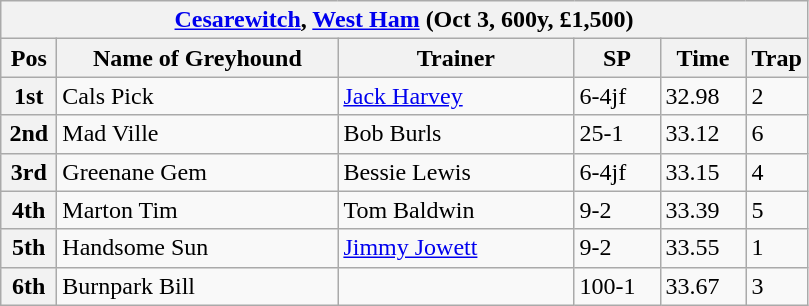<table class="wikitable">
<tr>
<th colspan="6"><a href='#'>Cesarewitch</a>, <a href='#'>West Ham</a> (Oct 3, 600y, £1,500)</th>
</tr>
<tr>
<th width=30>Pos</th>
<th width=180>Name of Greyhound</th>
<th width=150>Trainer</th>
<th width=50>SP</th>
<th width=50>Time</th>
<th width=30>Trap</th>
</tr>
<tr>
<th>1st</th>
<td>Cals Pick </td>
<td><a href='#'>Jack Harvey</a></td>
<td>6-4jf</td>
<td>32.98</td>
<td>2</td>
</tr>
<tr>
<th>2nd</th>
<td>Mad Ville</td>
<td>Bob Burls</td>
<td>25-1</td>
<td>33.12</td>
<td>6</td>
</tr>
<tr>
<th>3rd</th>
<td>Greenane Gem</td>
<td>Bessie Lewis</td>
<td>6-4jf</td>
<td>33.15</td>
<td>4</td>
</tr>
<tr>
<th>4th</th>
<td>Marton Tim</td>
<td>Tom Baldwin</td>
<td>9-2</td>
<td>33.39</td>
<td>5</td>
</tr>
<tr>
<th>5th</th>
<td>Handsome Sun</td>
<td><a href='#'>Jimmy Jowett</a></td>
<td>9-2</td>
<td>33.55</td>
<td>1</td>
</tr>
<tr>
<th>6th</th>
<td>Burnpark Bill</td>
<td></td>
<td>100-1</td>
<td>33.67</td>
<td>3</td>
</tr>
</table>
